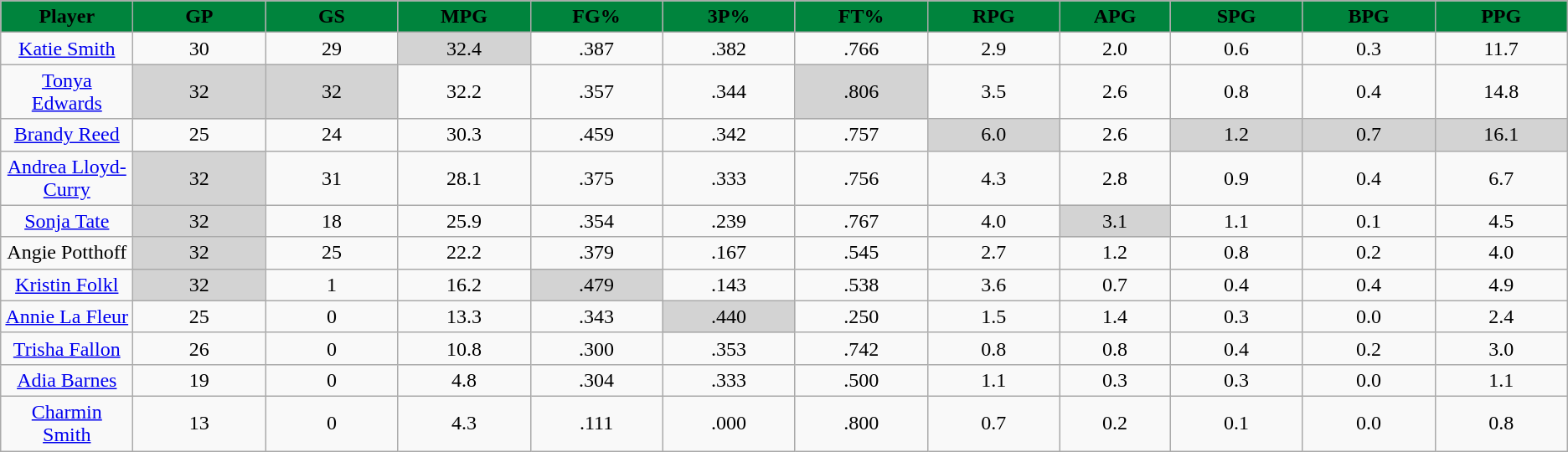<table class="wikitable sortable" style="text-align:center;">
<tr>
<th style="background: #00843D" width="6%"><span>Player</span></th>
<th style="background: #00843D" width="6%"><span>GP</span></th>
<th style="background: #00843D" width="6%"><span>GS</span></th>
<th style="background: #00843D" width="6%"><span>MPG</span></th>
<th style="background: #00843D" width="6%"><span>FG%</span></th>
<th style="background: #00843D" width="6%"><span>3P%</span></th>
<th style="background: #00843D" width="6%"><span>FT%</span></th>
<th style="background: #00843D" width="6%"><span>RPG</span></th>
<th style="background: #00843D" width="5%"><span>APG</span></th>
<th style="background: #00843D" width="6%"><span>SPG</span></th>
<th style="background: #00843D" width="6%"><span>BPG</span></th>
<th style="background: #00843D" width="6%"><span>PPG</span></th>
</tr>
<tr>
<td><a href='#'>Katie Smith</a></td>
<td>30</td>
<td>29</td>
<td style="background:#D3D3D3;">32.4</td>
<td>.387</td>
<td>.382</td>
<td>.766</td>
<td>2.9</td>
<td>2.0</td>
<td>0.6</td>
<td>0.3</td>
<td>11.7</td>
</tr>
<tr>
<td><a href='#'>Tonya Edwards</a></td>
<td style="background:#D3D3D3;">32</td>
<td style="background:#D3D3D3;">32</td>
<td>32.2</td>
<td>.357</td>
<td>.344</td>
<td style="background:#D3D3D3;">.806</td>
<td>3.5</td>
<td>2.6</td>
<td>0.8</td>
<td>0.4</td>
<td>14.8</td>
</tr>
<tr>
<td><a href='#'>Brandy Reed</a></td>
<td>25</td>
<td>24</td>
<td>30.3</td>
<td>.459</td>
<td>.342</td>
<td>.757</td>
<td style="background:#D3D3D3;">6.0</td>
<td>2.6</td>
<td style="background:#D3D3D3;">1.2</td>
<td style="background:#D3D3D3;">0.7</td>
<td style="background:#D3D3D3;">16.1</td>
</tr>
<tr>
<td><a href='#'>Andrea Lloyd-Curry</a></td>
<td style="background:#D3D3D3;">32</td>
<td>31</td>
<td>28.1</td>
<td>.375</td>
<td>.333</td>
<td>.756</td>
<td>4.3</td>
<td>2.8</td>
<td>0.9</td>
<td>0.4</td>
<td>6.7</td>
</tr>
<tr>
<td><a href='#'>Sonja Tate</a></td>
<td style="background:#D3D3D3;">32</td>
<td>18</td>
<td>25.9</td>
<td>.354</td>
<td>.239</td>
<td>.767</td>
<td>4.0</td>
<td style="background:#D3D3D3;">3.1</td>
<td>1.1</td>
<td>0.1</td>
<td>4.5</td>
</tr>
<tr>
<td>Angie Potthoff</td>
<td style="background:#D3D3D3;">32</td>
<td>25</td>
<td>22.2</td>
<td>.379</td>
<td>.167</td>
<td>.545</td>
<td>2.7</td>
<td>1.2</td>
<td>0.8</td>
<td>0.2</td>
<td>4.0</td>
</tr>
<tr>
<td><a href='#'>Kristin Folkl</a></td>
<td style="background:#D3D3D3;">32</td>
<td>1</td>
<td>16.2</td>
<td style="background:#D3D3D3;">.479</td>
<td>.143</td>
<td>.538</td>
<td>3.6</td>
<td>0.7</td>
<td>0.4</td>
<td>0.4</td>
<td>4.9</td>
</tr>
<tr>
<td><a href='#'>Annie La Fleur</a></td>
<td>25</td>
<td>0</td>
<td>13.3</td>
<td>.343</td>
<td style="background:#D3D3D3;">.440</td>
<td>.250</td>
<td>1.5</td>
<td>1.4</td>
<td>0.3</td>
<td>0.0</td>
<td>2.4</td>
</tr>
<tr>
<td><a href='#'>Trisha Fallon</a></td>
<td>26</td>
<td>0</td>
<td>10.8</td>
<td>.300</td>
<td>.353</td>
<td>.742</td>
<td>0.8</td>
<td>0.8</td>
<td>0.4</td>
<td>0.2</td>
<td>3.0</td>
</tr>
<tr>
<td><a href='#'>Adia Barnes</a></td>
<td>19</td>
<td>0</td>
<td>4.8</td>
<td>.304</td>
<td>.333</td>
<td>.500</td>
<td>1.1</td>
<td>0.3</td>
<td>0.3</td>
<td>0.0</td>
<td>1.1</td>
</tr>
<tr>
<td><a href='#'>Charmin Smith</a></td>
<td>13</td>
<td>0</td>
<td>4.3</td>
<td>.111</td>
<td>.000</td>
<td>.800</td>
<td>0.7</td>
<td>0.2</td>
<td>0.1</td>
<td>0.0</td>
<td>0.8</td>
</tr>
</table>
